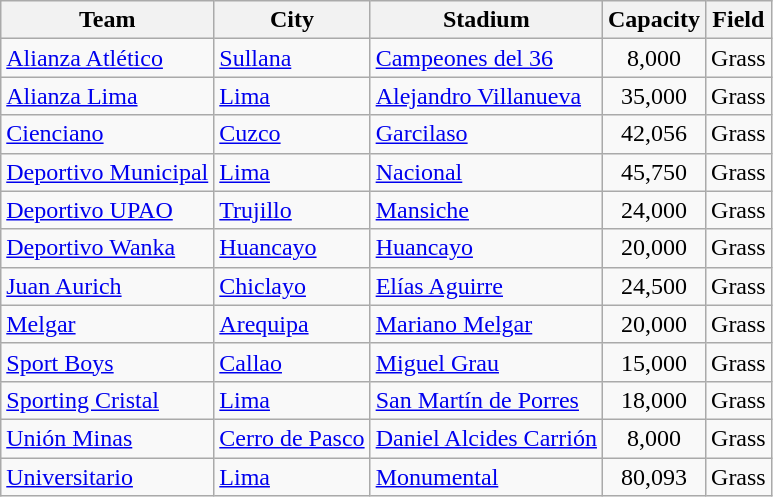<table class="wikitable sortable">
<tr>
<th>Team</th>
<th>City</th>
<th>Stadium</th>
<th>Capacity</th>
<th>Field</th>
</tr>
<tr>
<td><a href='#'>Alianza Atlético</a></td>
<td><a href='#'>Sullana</a></td>
<td><a href='#'>Campeones del 36</a></td>
<td align="center">8,000</td>
<td>Grass</td>
</tr>
<tr>
<td><a href='#'>Alianza Lima</a></td>
<td><a href='#'>Lima</a></td>
<td><a href='#'>Alejandro Villanueva</a></td>
<td align="center">35,000</td>
<td>Grass</td>
</tr>
<tr>
<td><a href='#'>Cienciano</a></td>
<td><a href='#'>Cuzco</a></td>
<td><a href='#'>Garcilaso</a></td>
<td align="center">42,056</td>
<td>Grass</td>
</tr>
<tr>
<td><a href='#'>Deportivo Municipal</a></td>
<td><a href='#'>Lima</a></td>
<td><a href='#'>Nacional</a></td>
<td align="center">45,750</td>
<td>Grass</td>
</tr>
<tr>
<td><a href='#'>Deportivo UPAO</a></td>
<td><a href='#'>Trujillo</a></td>
<td><a href='#'>Mansiche</a></td>
<td align="center">24,000</td>
<td>Grass</td>
</tr>
<tr>
<td><a href='#'>Deportivo Wanka</a></td>
<td><a href='#'>Huancayo</a></td>
<td><a href='#'>Huancayo</a></td>
<td align="center">20,000</td>
<td>Grass</td>
</tr>
<tr>
<td><a href='#'>Juan Aurich</a></td>
<td><a href='#'>Chiclayo</a></td>
<td><a href='#'>Elías Aguirre</a></td>
<td align="center">24,500</td>
<td>Grass</td>
</tr>
<tr>
<td><a href='#'>Melgar</a></td>
<td><a href='#'>Arequipa</a></td>
<td><a href='#'>Mariano Melgar</a></td>
<td align="center">20,000</td>
<td>Grass</td>
</tr>
<tr>
<td><a href='#'>Sport Boys</a></td>
<td><a href='#'>Callao</a></td>
<td><a href='#'>Miguel Grau</a></td>
<td align="center">15,000</td>
<td>Grass</td>
</tr>
<tr>
<td><a href='#'>Sporting Cristal</a></td>
<td><a href='#'>Lima</a></td>
<td><a href='#'>San Martín de Porres</a></td>
<td align="center">18,000</td>
<td>Grass</td>
</tr>
<tr>
<td><a href='#'>Unión Minas</a></td>
<td><a href='#'>Cerro de Pasco</a></td>
<td><a href='#'>Daniel Alcides Carrión</a></td>
<td align="center">8,000</td>
<td>Grass</td>
</tr>
<tr>
<td><a href='#'>Universitario</a></td>
<td><a href='#'>Lima</a></td>
<td><a href='#'>Monumental</a></td>
<td align="center">80,093</td>
<td>Grass</td>
</tr>
</table>
